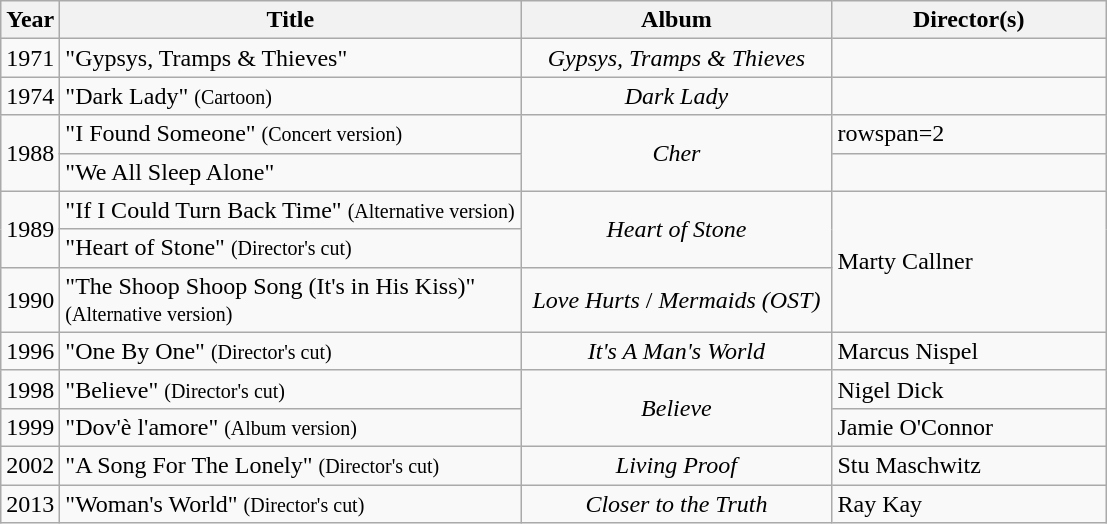<table class="wikitable">
<tr>
<th width=10>Year</th>
<th width=300>Title</th>
<th width=200>Album</th>
<th width=175>Director(s)</th>
</tr>
<tr>
<td>1971</td>
<td>"Gypsys, Tramps & Thieves"</td>
<td align=center><em>Gypsys, Tramps & Thieves</em></td>
<td></td>
</tr>
<tr>
<td>1974</td>
<td>"Dark Lady" <small>(Cartoon)</small></td>
<td align=center><em>Dark Lady</em></td>
<td></td>
</tr>
<tr>
<td rowspan=2>1988</td>
<td>"I Found Someone" <small>(Concert version)</small></td>
<td rowspan=2 align=center><em>Cher</em></td>
<td>rowspan=2 </td>
</tr>
<tr>
<td>"We All Sleep Alone"</td>
</tr>
<tr>
<td rowspan=2>1989</td>
<td>"If I Could Turn Back Time" <small>(Alternative version)</small></td>
<td rowspan=2 align=center><em>Heart of Stone</em></td>
<td rowspan=3>Marty Callner</td>
</tr>
<tr>
<td>"Heart of Stone" <small>(Director's cut)</small></td>
</tr>
<tr>
<td>1990</td>
<td>"The Shoop Shoop Song (It's in His Kiss)" <small>(Alternative version)</small></td>
<td align=center><em>Love Hurts</em> / <em>Mermaids (OST)</em></td>
</tr>
<tr>
<td>1996</td>
<td>"One By One" <small>(Director's cut)</small></td>
<td align=center><em>It's A Man's World</em></td>
<td>Marcus Nispel</td>
</tr>
<tr>
<td>1998</td>
<td>"Believe" <small>(Director's cut)</small></td>
<td rowspan=2 align=center><em>Believe</em></td>
<td>Nigel Dick</td>
</tr>
<tr>
<td>1999</td>
<td>"Dov'è l'amore" <small>(Album version)</small></td>
<td>Jamie O'Connor</td>
</tr>
<tr>
<td>2002</td>
<td>"A Song For The Lonely" <small>(Director's cut)</small></td>
<td align=center><em>Living Proof</em></td>
<td>Stu Maschwitz</td>
</tr>
<tr>
<td>2013</td>
<td>"Woman's World" <small>(Director's cut)</small></td>
<td align=center><em>Closer to the Truth</em></td>
<td>Ray Kay</td>
</tr>
</table>
